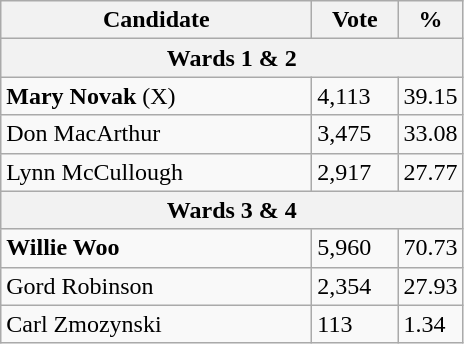<table class="wikitable">
<tr>
<th bgcolor="#DDDDFF" width="200px">Candidate</th>
<th bgcolor="#DDDDFF" width="50px">Vote</th>
<th bgcolor="#DDDDFF" width="30px">%</th>
</tr>
<tr>
<th colspan="3">Wards 1 & 2</th>
</tr>
<tr>
<td><strong>Mary Novak</strong> (X)</td>
<td>4,113</td>
<td>39.15</td>
</tr>
<tr>
<td>Don MacArthur</td>
<td>3,475</td>
<td>33.08</td>
</tr>
<tr>
<td>Lynn McCullough</td>
<td>2,917</td>
<td>27.77</td>
</tr>
<tr>
<th colspan="3">Wards 3 & 4</th>
</tr>
<tr>
<td><strong>Willie Woo</strong></td>
<td>5,960</td>
<td>70.73</td>
</tr>
<tr>
<td>Gord Robinson</td>
<td>2,354</td>
<td>27.93</td>
</tr>
<tr>
<td>Carl Zmozynski</td>
<td>113</td>
<td>1.34</td>
</tr>
</table>
